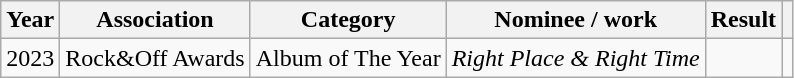<table class="wikitable sortable">
<tr>
<th>Year</th>
<th>Association</th>
<th>Category</th>
<th>Nominee / work</th>
<th>Result</th>
<th class="unsortable"></th>
</tr>
<tr>
<td>2023</td>
<td rowspan="1">Rock&Off Awards</td>
<td>Album of The Year</td>
<td><em>Right Place & Right Time</em></td>
<td></td>
<td></td>
</tr>
</table>
